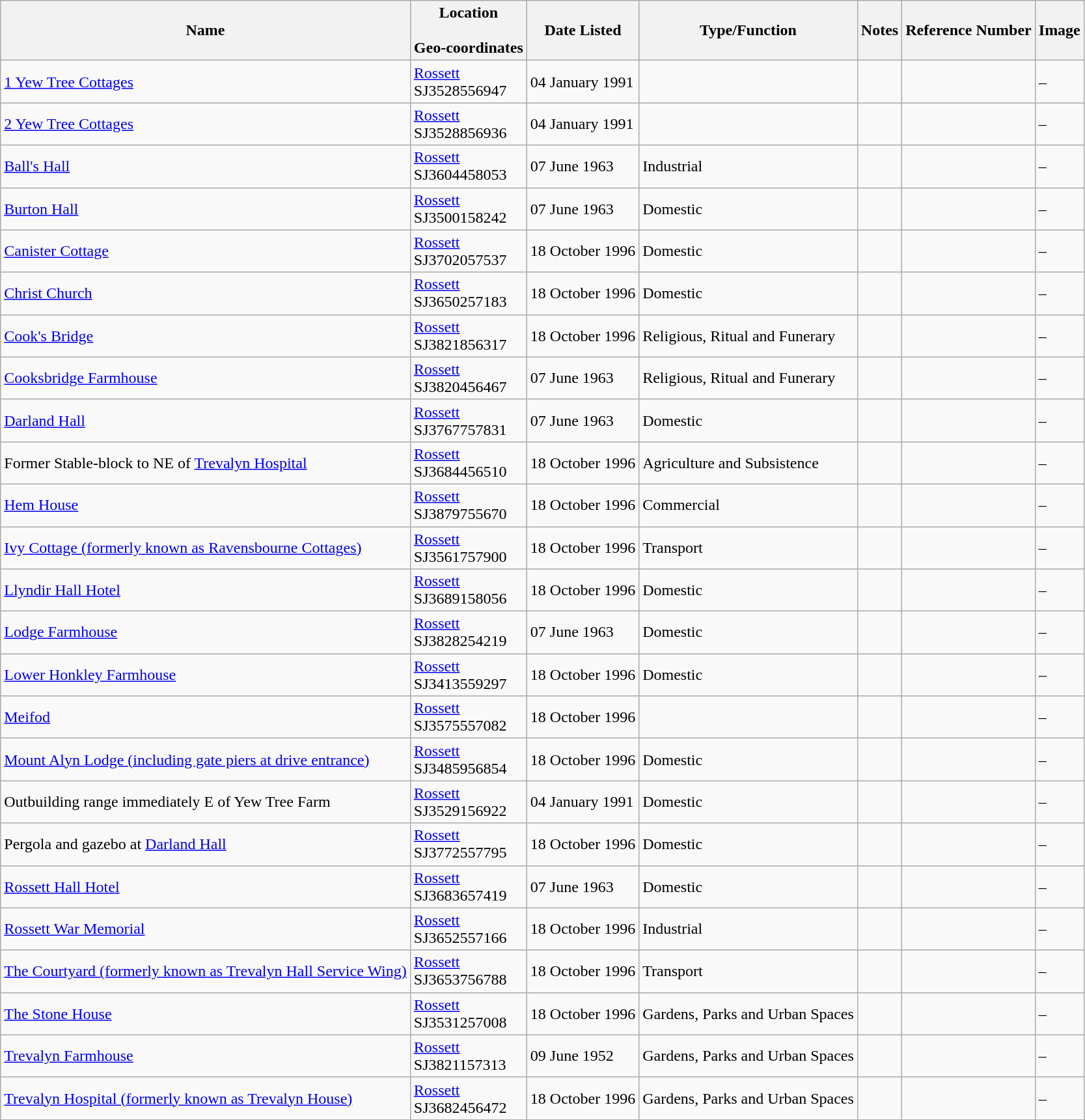<table class="wikitable sortable">
<tr>
<th>Name</th>
<th>Location<br><br>Geo-coordinates</th>
<th>Date Listed</th>
<th>Type/Function</th>
<th>Notes</th>
<th>Reference Number</th>
<th>Image</th>
</tr>
<tr>
<td><a href='#'>1 Yew Tree Cottages</a></td>
<td><a href='#'>Rossett</a><br>SJ3528556947<br></td>
<td>04 January 1991</td>
<td></td>
<td></td>
<td></td>
<td>–</td>
</tr>
<tr>
<td><a href='#'>2 Yew Tree Cottages</a></td>
<td><a href='#'>Rossett</a><br>SJ3528856936<br></td>
<td>04 January 1991</td>
<td></td>
<td></td>
<td></td>
<td>–</td>
</tr>
<tr>
<td><a href='#'>Ball's Hall</a></td>
<td><a href='#'>Rossett</a><br>SJ3604458053<br></td>
<td>07 June 1963</td>
<td>Industrial</td>
<td></td>
<td></td>
<td>–</td>
</tr>
<tr>
<td><a href='#'>Burton Hall</a></td>
<td><a href='#'>Rossett</a><br>SJ3500158242<br></td>
<td>07 June 1963</td>
<td>Domestic</td>
<td></td>
<td></td>
<td>–</td>
</tr>
<tr>
<td><a href='#'>Canister Cottage</a></td>
<td><a href='#'>Rossett</a><br>SJ3702057537<br></td>
<td>18 October 1996</td>
<td>Domestic</td>
<td></td>
<td></td>
<td>–</td>
</tr>
<tr>
<td><a href='#'>Christ Church</a></td>
<td><a href='#'>Rossett</a><br>SJ3650257183<br></td>
<td>18 October 1996</td>
<td>Domestic</td>
<td></td>
<td></td>
<td>–</td>
</tr>
<tr>
<td><a href='#'>Cook's Bridge</a></td>
<td><a href='#'>Rossett</a><br>SJ3821856317<br></td>
<td>18 October 1996</td>
<td>Religious, Ritual and Funerary</td>
<td></td>
<td></td>
<td>–</td>
</tr>
<tr>
<td><a href='#'>Cooksbridge Farmhouse</a></td>
<td><a href='#'>Rossett</a><br>SJ3820456467<br></td>
<td>07 June 1963</td>
<td>Religious, Ritual and Funerary</td>
<td></td>
<td></td>
<td>–</td>
</tr>
<tr>
<td><a href='#'>Darland Hall</a></td>
<td><a href='#'>Rossett</a><br>SJ3767757831<br></td>
<td>07 June 1963</td>
<td>Domestic</td>
<td></td>
<td></td>
<td>–</td>
</tr>
<tr>
<td>Former Stable-block to NE of <a href='#'>Trevalyn Hospital</a></td>
<td><a href='#'>Rossett</a><br>SJ3684456510<br></td>
<td>18 October 1996</td>
<td>Agriculture and Subsistence</td>
<td></td>
<td></td>
<td>–</td>
</tr>
<tr>
<td><a href='#'>Hem House</a></td>
<td><a href='#'>Rossett</a><br>SJ3879755670<br></td>
<td>18 October 1996</td>
<td>Commercial</td>
<td></td>
<td></td>
<td>–</td>
</tr>
<tr>
<td><a href='#'>Ivy Cottage (formerly known as Ravensbourne Cottages)</a></td>
<td><a href='#'>Rossett</a><br>SJ3561757900<br></td>
<td>18 October 1996</td>
<td>Transport</td>
<td></td>
<td></td>
<td>–</td>
</tr>
<tr>
<td><a href='#'>Llyndir Hall Hotel</a></td>
<td><a href='#'>Rossett</a><br>SJ3689158056<br></td>
<td>18 October 1996</td>
<td>Domestic</td>
<td></td>
<td></td>
<td>–</td>
</tr>
<tr>
<td><a href='#'>Lodge Farmhouse</a></td>
<td><a href='#'>Rossett</a><br>SJ3828254219<br></td>
<td>07 June 1963</td>
<td>Domestic</td>
<td></td>
<td></td>
<td>–</td>
</tr>
<tr>
<td><a href='#'>Lower Honkley Farmhouse</a></td>
<td><a href='#'>Rossett</a><br>SJ3413559297<br></td>
<td>18 October 1996</td>
<td>Domestic</td>
<td></td>
<td></td>
<td>–</td>
</tr>
<tr>
<td><a href='#'>Meifod</a></td>
<td><a href='#'>Rossett</a><br>SJ3575557082<br></td>
<td>18 October 1996</td>
<td></td>
<td></td>
<td></td>
<td>–</td>
</tr>
<tr>
<td><a href='#'>Mount Alyn Lodge (including gate piers at drive entrance)</a></td>
<td><a href='#'>Rossett</a><br>SJ3485956854<br></td>
<td>18 October 1996</td>
<td>Domestic</td>
<td></td>
<td></td>
<td>–</td>
</tr>
<tr>
<td>Outbuilding range immediately E of Yew Tree Farm</td>
<td><a href='#'>Rossett</a><br>SJ3529156922<br></td>
<td>04 January 1991</td>
<td>Domestic</td>
<td></td>
<td></td>
<td>–</td>
</tr>
<tr>
<td>Pergola and gazebo at <a href='#'>Darland Hall</a></td>
<td><a href='#'>Rossett</a><br>SJ3772557795<br></td>
<td>18 October 1996</td>
<td>Domestic</td>
<td></td>
<td></td>
<td>–</td>
</tr>
<tr>
<td><a href='#'>Rossett Hall Hotel</a></td>
<td><a href='#'>Rossett</a><br>SJ3683657419<br></td>
<td>07 June 1963</td>
<td>Domestic</td>
<td></td>
<td></td>
<td>–</td>
</tr>
<tr>
<td><a href='#'>Rossett War Memorial</a></td>
<td><a href='#'>Rossett</a><br>SJ3652557166<br></td>
<td>18 October 1996</td>
<td>Industrial</td>
<td></td>
<td></td>
<td>–</td>
</tr>
<tr>
<td><a href='#'>The Courtyard (formerly known as Trevalyn Hall Service Wing)</a></td>
<td><a href='#'>Rossett</a><br>SJ3653756788<br></td>
<td>18 October 1996</td>
<td>Transport</td>
<td></td>
<td></td>
<td>–</td>
</tr>
<tr>
<td><a href='#'>The Stone House</a></td>
<td><a href='#'>Rossett</a><br>SJ3531257008<br></td>
<td>18 October 1996</td>
<td>Gardens, Parks and Urban Spaces</td>
<td></td>
<td></td>
<td>–</td>
</tr>
<tr>
<td><a href='#'>Trevalyn Farmhouse</a></td>
<td><a href='#'>Rossett</a><br>SJ3821157313<br></td>
<td>09 June 1952</td>
<td>Gardens, Parks and Urban Spaces</td>
<td></td>
<td></td>
<td>–</td>
</tr>
<tr>
<td><a href='#'>Trevalyn Hospital (formerly known as Trevalyn House)</a></td>
<td><a href='#'>Rossett</a><br>SJ3682456472<br></td>
<td>18 October 1996</td>
<td>Gardens, Parks and Urban Spaces</td>
<td></td>
<td></td>
<td>–</td>
</tr>
</table>
